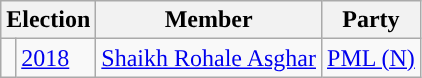<table class="wikitable">
<tr>
<th colspan="2">Election</th>
<th>Member</th>
<th>Party</th>
</tr>
<tr>
<td style="background-color: "></td>
<td><a href='#'>2018</a></td>
<td><a href='#'>Shaikh Rohale Asghar</a></td>
<td><a href='#'>PML (N)</a></td>
</tr>
</table>
